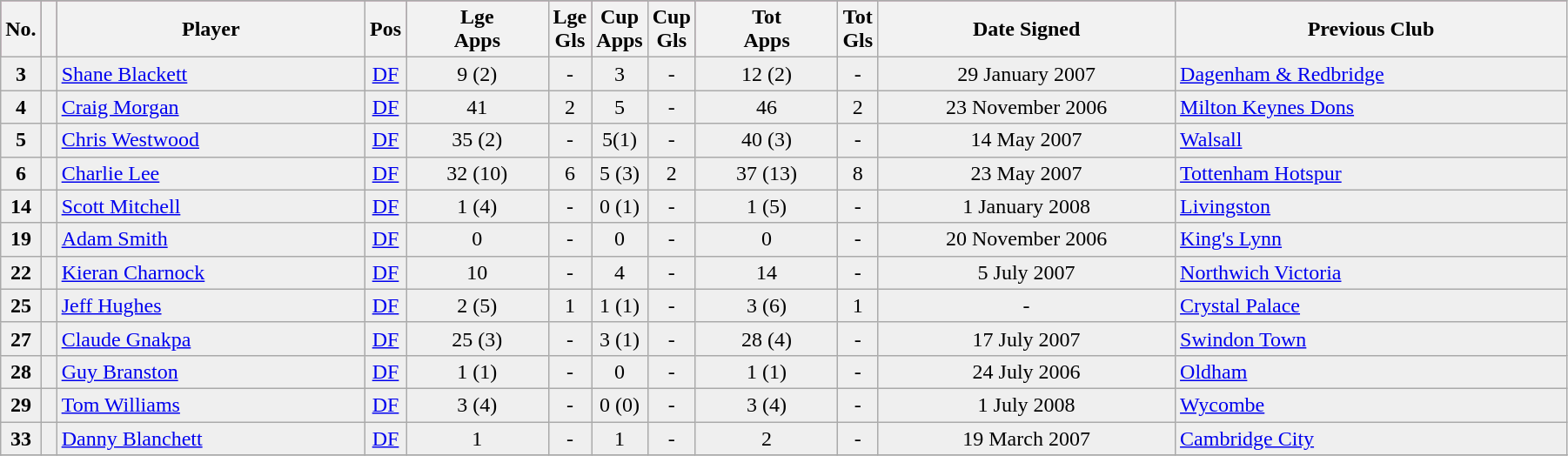<table class="wikitable" width="95%">
<tr bgcolor=#98285c>
<th width=1%>No.</th>
<th width=1%></th>
<th !width=45%>Player</th>
<th width=1%>Pos</th>
<th !width=1%>Lge<br>Apps</th>
<th width=1%>Lge<br>Gls</th>
<th width=1%>Cup<br>Apps</th>
<th width=1%>Cup<br>Gls</th>
<th !width=1%>Tot<br>Apps</th>
<th width=1%>Tot<br>Gls</th>
<th width=19%>Date Signed</th>
<th width=25%>Previous Club</th>
</tr>
<tr bgcolor=#EFEFEF>
<td align=center><strong>3</strong></td>
<td align=center></td>
<td><a href='#'>Shane Blackett</a></td>
<td align=center><a href='#'>DF</a></td>
<td align=center>9 (2)</td>
<td align=center>-</td>
<td align=center>3</td>
<td align=center>-</td>
<td align=center>12 (2)</td>
<td align=center>-</td>
<td align=center>29 January 2007</td>
<td><a href='#'>Dagenham & Redbridge</a></td>
</tr>
<tr bgcolor=#EFEFEF>
<td align=center><strong>4</strong></td>
<td align=center></td>
<td><a href='#'>Craig Morgan</a></td>
<td align=center><a href='#'>DF</a></td>
<td align=center>41</td>
<td align=center>2</td>
<td align=center>5</td>
<td align=center>-</td>
<td align=center>46</td>
<td align=center>2</td>
<td align=center>23 November 2006</td>
<td><a href='#'>Milton Keynes Dons</a></td>
</tr>
<tr bgcolor=#EFEFEF>
<td align=center><strong>5</strong></td>
<td align=center></td>
<td><a href='#'>Chris Westwood</a></td>
<td align=center><a href='#'>DF</a></td>
<td align=center>35 (2)</td>
<td align=center>-</td>
<td align=center>5(1)</td>
<td align=center>-</td>
<td align=center>40 (3)</td>
<td align=center>-</td>
<td align=center>14 May 2007</td>
<td><a href='#'>Walsall</a></td>
</tr>
<tr bgcolor=#EFEFEF>
<td align=center><strong>6</strong></td>
<td align=center></td>
<td><a href='#'>Charlie Lee</a></td>
<td align=center><a href='#'>DF</a></td>
<td align=center>32 (10)</td>
<td align=center>6</td>
<td align=center>5 (3)</td>
<td align=center>2</td>
<td align=center>37 (13)</td>
<td align=center>8</td>
<td align=center>23 May 2007</td>
<td><a href='#'>Tottenham Hotspur</a></td>
</tr>
<tr bgcolor=#EFEFEF>
<td align=center><strong>14</strong></td>
<td align=center></td>
<td><a href='#'>Scott Mitchell</a></td>
<td align=center><a href='#'>DF</a></td>
<td align=center>1 (4)</td>
<td align=center>-</td>
<td align=center>0 (1)</td>
<td align=center>-</td>
<td align=center>1 (5)</td>
<td align=center>-</td>
<td align=center>1 January 2008</td>
<td><a href='#'>Livingston</a></td>
</tr>
<tr bgcolor=#EFEFEF>
<td align=center><strong>19</strong></td>
<td align=center></td>
<td><a href='#'>Adam Smith</a></td>
<td align=center><a href='#'>DF</a></td>
<td align=center>0</td>
<td align=center>-</td>
<td align=center>0</td>
<td align=center>-</td>
<td align=center>0</td>
<td align=center>-</td>
<td align=center>20 November 2006</td>
<td><a href='#'>King's Lynn</a></td>
</tr>
<tr bgcolor=#EFEFEF>
<td align=center><strong>22</strong></td>
<td align=center></td>
<td><a href='#'>Kieran Charnock</a></td>
<td align=center><a href='#'>DF</a></td>
<td align=center>10</td>
<td align=center>-</td>
<td align=center>4</td>
<td align=center>-</td>
<td align=center>14</td>
<td align=center>-</td>
<td align=center>5 July 2007</td>
<td><a href='#'>Northwich Victoria</a></td>
</tr>
<tr bgcolor=#EFEFEF>
<td align=center><strong>25</strong></td>
<td align=center></td>
<td><a href='#'>Jeff Hughes</a></td>
<td align=center><a href='#'>DF</a></td>
<td align=center>2 (5)</td>
<td align=center>1</td>
<td align=center>1 (1)</td>
<td align=center>-</td>
<td align=center>3 (6)</td>
<td align=center>1</td>
<td align=center>-</td>
<td><a href='#'>Crystal Palace</a></td>
</tr>
<tr bgcolor=#EFEFEF>
<td align=center><strong>27</strong></td>
<td align=center></td>
<td><a href='#'>Claude Gnakpa</a></td>
<td align=center><a href='#'>DF</a></td>
<td align=center>25 (3)</td>
<td align=center>-</td>
<td align=center>3 (1)</td>
<td align=center>-</td>
<td align=center>28 (4)</td>
<td align=center>-</td>
<td align=center>17 July 2007</td>
<td><a href='#'>Swindon Town</a></td>
</tr>
<tr bgcolor=#EFEFEF>
<td align=center><strong>28</strong></td>
<td align=center></td>
<td><a href='#'>Guy Branston</a></td>
<td align=center><a href='#'>DF</a></td>
<td align=center>1 (1)</td>
<td align=center>-</td>
<td align=center>0</td>
<td align=center>-</td>
<td align=center>1 (1)</td>
<td align=center>-</td>
<td align=center>24 July 2006</td>
<td><a href='#'>Oldham</a></td>
</tr>
<tr bgcolor=#EFEFEF>
<td align=center><strong>29</strong></td>
<td align=center></td>
<td><a href='#'>Tom Williams</a></td>
<td align=center><a href='#'>DF</a></td>
<td align=center>3 (4)</td>
<td align=center>-</td>
<td align=center>0 (0)</td>
<td align=center>-</td>
<td align=center>3 (4)</td>
<td align=center>-</td>
<td align=center>1 July 2008</td>
<td><a href='#'>Wycombe</a></td>
</tr>
<tr bgcolor=#EFEFEF>
<td align=center><strong>33</strong></td>
<td align=center></td>
<td><a href='#'>Danny Blanchett</a></td>
<td align=center><a href='#'>DF</a></td>
<td align=center>1</td>
<td align=center>-</td>
<td align=center>1</td>
<td align=center>-</td>
<td align=center>2</td>
<td align=center>-</td>
<td align=center>19 March 2007</td>
<td><a href='#'>Cambridge City</a></td>
</tr>
<tr>
</tr>
</table>
